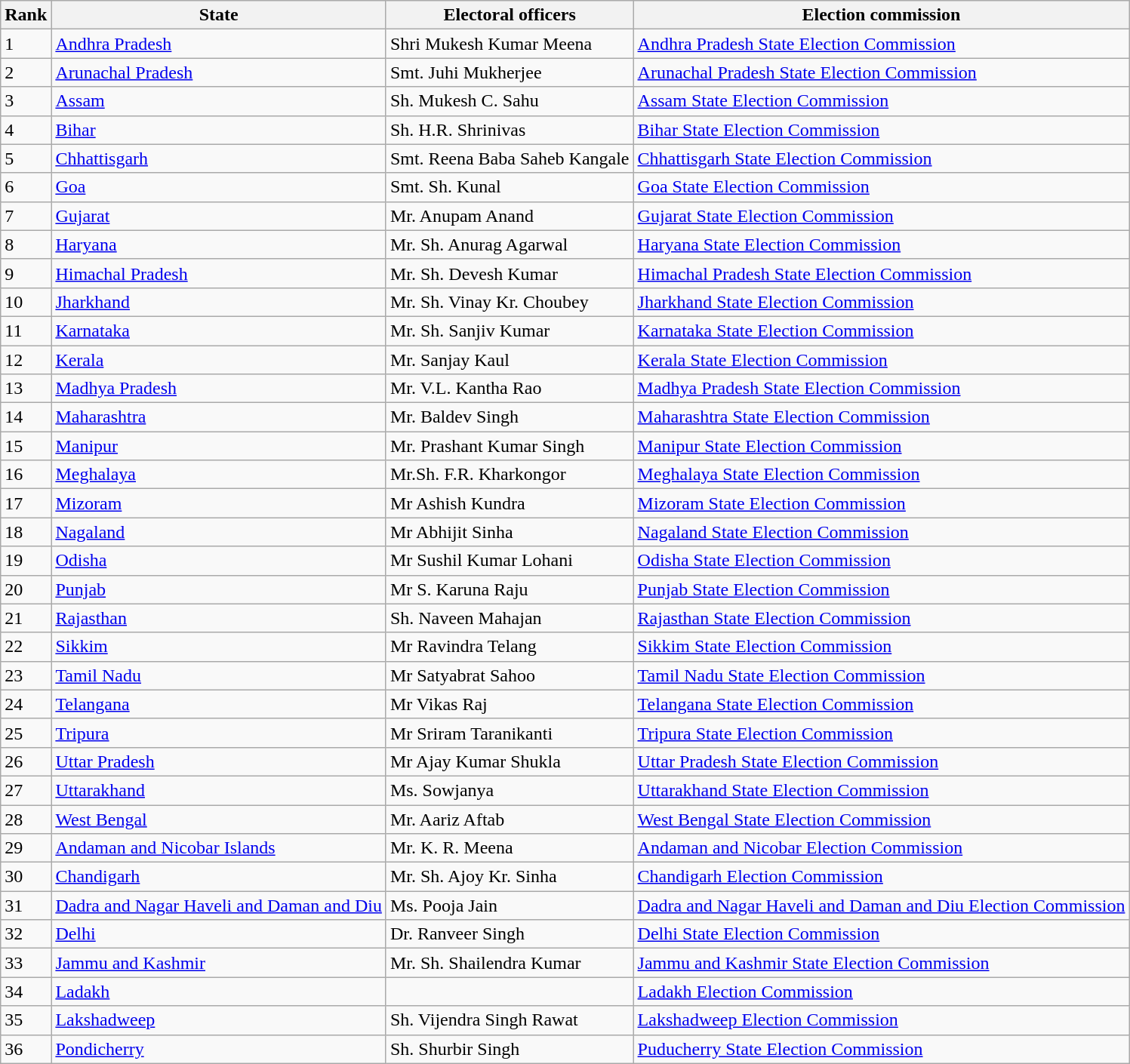<table class="wikitable sortable">
<tr>
<th>Rank</th>
<th>State</th>
<th>Electoral officers</th>
<th>Election commission</th>
</tr>
<tr>
<td>1</td>
<td><a href='#'>Andhra Pradesh</a></td>
<td>Shri Mukesh Kumar Meena</td>
<td><a href='#'>Andhra Pradesh State Election Commission</a></td>
</tr>
<tr>
<td>2</td>
<td><a href='#'>Arunachal Pradesh</a></td>
<td>Smt. Juhi Mukherjee</td>
<td><a href='#'>Arunachal Pradesh State Election Commission</a></td>
</tr>
<tr>
<td>3</td>
<td><a href='#'>Assam</a></td>
<td>Sh. Mukesh C. Sahu</td>
<td><a href='#'>Assam State Election Commission</a></td>
</tr>
<tr>
<td>4</td>
<td><a href='#'>Bihar</a></td>
<td>Sh. H.R. Shrinivas</td>
<td><a href='#'>Bihar State Election Commission</a></td>
</tr>
<tr>
<td>5</td>
<td><a href='#'>Chhattisgarh</a></td>
<td>Smt. Reena Baba Saheb Kangale</td>
<td><a href='#'>Chhattisgarh State Election Commission</a></td>
</tr>
<tr>
<td>6</td>
<td><a href='#'>Goa</a></td>
<td>Smt. Sh. Kunal</td>
<td><a href='#'>Goa State Election Commission</a></td>
</tr>
<tr>
<td>7</td>
<td><a href='#'>Gujarat</a></td>
<td>Mr. Anupam Anand</td>
<td><a href='#'>Gujarat State Election Commission</a></td>
</tr>
<tr>
<td>8</td>
<td><a href='#'>Haryana</a></td>
<td>Mr. Sh. Anurag Agarwal</td>
<td><a href='#'>Haryana State Election Commission</a></td>
</tr>
<tr>
<td>9</td>
<td><a href='#'>Himachal Pradesh</a></td>
<td>Mr. Sh. Devesh Kumar</td>
<td><a href='#'>Himachal Pradesh State Election Commission</a></td>
</tr>
<tr>
<td>10</td>
<td><a href='#'>Jharkhand</a></td>
<td>Mr. Sh. Vinay Kr. Choubey</td>
<td><a href='#'>Jharkhand State Election Commission</a></td>
</tr>
<tr>
<td>11</td>
<td><a href='#'>Karnataka</a></td>
<td>Mr. Sh. Sanjiv Kumar</td>
<td><a href='#'>Karnataka State Election Commission</a></td>
</tr>
<tr>
<td>12</td>
<td><a href='#'>Kerala</a></td>
<td>Mr. Sanjay Kaul</td>
<td><a href='#'>Kerala State Election Commission</a></td>
</tr>
<tr>
<td>13</td>
<td><a href='#'>Madhya Pradesh</a></td>
<td>Mr. V.L. Kantha Rao</td>
<td><a href='#'>Madhya Pradesh State Election Commission</a></td>
</tr>
<tr>
<td>14</td>
<td><a href='#'>Maharashtra</a></td>
<td>Mr. Baldev Singh</td>
<td><a href='#'>Maharashtra State Election Commission</a></td>
</tr>
<tr>
<td>15</td>
<td><a href='#'>Manipur</a></td>
<td>Mr. Prashant Kumar Singh</td>
<td><a href='#'>Manipur State Election Commission</a></td>
</tr>
<tr>
<td>16</td>
<td><a href='#'>Meghalaya</a></td>
<td>Mr.Sh. F.R. Kharkongor</td>
<td><a href='#'>Meghalaya State Election Commission</a></td>
</tr>
<tr>
<td>17</td>
<td><a href='#'>Mizoram</a></td>
<td>Mr Ashish Kundra</td>
<td><a href='#'>Mizoram State Election Commission</a></td>
</tr>
<tr>
<td>18</td>
<td><a href='#'>Nagaland</a></td>
<td>Mr Abhijit Sinha</td>
<td><a href='#'>Nagaland State Election Commission</a></td>
</tr>
<tr>
<td>19</td>
<td><a href='#'>Odisha</a></td>
<td>Mr Sushil Kumar Lohani</td>
<td><a href='#'>Odisha State Election Commission</a></td>
</tr>
<tr>
<td>20</td>
<td><a href='#'>Punjab</a></td>
<td>Mr S. Karuna Raju</td>
<td><a href='#'>Punjab State Election Commission</a></td>
</tr>
<tr>
<td>21</td>
<td><a href='#'>Rajasthan</a></td>
<td>Sh. Naveen Mahajan</td>
<td><a href='#'>Rajasthan State Election Commission</a></td>
</tr>
<tr>
<td>22</td>
<td><a href='#'>Sikkim</a></td>
<td>Mr Ravindra Telang</td>
<td><a href='#'>Sikkim State Election Commission</a></td>
</tr>
<tr>
<td>23</td>
<td><a href='#'>Tamil Nadu</a></td>
<td>Mr Satyabrat Sahoo</td>
<td><a href='#'>Tamil Nadu State Election Commission</a></td>
</tr>
<tr>
<td>24</td>
<td><a href='#'>Telangana</a></td>
<td>Mr Vikas Raj</td>
<td><a href='#'>Telangana State Election Commission</a></td>
</tr>
<tr>
<td>25</td>
<td><a href='#'>Tripura</a></td>
<td>Mr Sriram Taranikanti</td>
<td><a href='#'>Tripura State Election Commission</a></td>
</tr>
<tr>
<td>26</td>
<td><a href='#'>Uttar Pradesh</a></td>
<td>Mr Ajay Kumar Shukla</td>
<td><a href='#'>Uttar Pradesh State Election Commission</a></td>
</tr>
<tr>
<td>27</td>
<td><a href='#'>Uttarakhand</a></td>
<td>Ms. Sowjanya</td>
<td><a href='#'>Uttarakhand State Election Commission</a></td>
</tr>
<tr>
<td>28</td>
<td><a href='#'>West Bengal</a></td>
<td>Mr. Aariz Aftab</td>
<td><a href='#'>West Bengal State Election Commission</a></td>
</tr>
<tr>
<td>29</td>
<td><a href='#'>Andaman and Nicobar Islands</a></td>
<td>Mr. K. R. Meena</td>
<td><a href='#'>Andaman and Nicobar Election Commission</a></td>
</tr>
<tr>
<td>30</td>
<td><a href='#'>Chandigarh</a></td>
<td>Mr. Sh. Ajoy Kr. Sinha</td>
<td><a href='#'>Chandigarh Election Commission</a></td>
</tr>
<tr>
<td>31</td>
<td><a href='#'>Dadra and Nagar Haveli and Daman and Diu</a></td>
<td>Ms. Pooja Jain</td>
<td><a href='#'>Dadra and Nagar Haveli and Daman and Diu Election Commission</a></td>
</tr>
<tr>
<td>32</td>
<td><a href='#'>Delhi</a></td>
<td>Dr. Ranveer Singh</td>
<td><a href='#'>Delhi State Election Commission</a></td>
</tr>
<tr>
<td>33</td>
<td><a href='#'>Jammu and Kashmir</a></td>
<td>Mr. Sh. Shailendra Kumar</td>
<td><a href='#'>Jammu and Kashmir State Election Commission</a></td>
</tr>
<tr>
<td>34</td>
<td><a href='#'>Ladakh</a></td>
<td></td>
<td><a href='#'>Ladakh Election Commission</a></td>
</tr>
<tr>
<td>35</td>
<td><a href='#'>Lakshadweep</a></td>
<td>Sh. Vijendra Singh Rawat</td>
<td><a href='#'>Lakshadweep Election Commission</a></td>
</tr>
<tr>
<td>36</td>
<td><a href='#'>Pondicherry</a></td>
<td>Sh. Shurbir Singh</td>
<td><a href='#'>Puducherry State Election Commission</a></td>
</tr>
</table>
